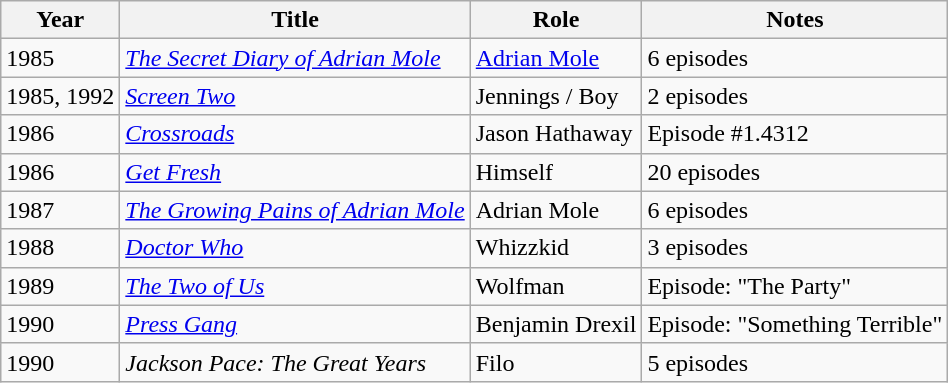<table class="wikitable sortable">
<tr>
<th>Year</th>
<th>Title</th>
<th>Role</th>
<th>Notes</th>
</tr>
<tr>
<td>1985</td>
<td><a href='#'><em>The Secret Diary of Adrian Mole</em></a></td>
<td><a href='#'>Adrian Mole</a></td>
<td>6 episodes</td>
</tr>
<tr>
<td>1985, 1992</td>
<td><em><a href='#'>Screen Two</a></em></td>
<td>Jennings / Boy</td>
<td>2 episodes</td>
</tr>
<tr>
<td>1986</td>
<td><a href='#'><em>Crossroads</em></a></td>
<td>Jason Hathaway</td>
<td>Episode #1.4312</td>
</tr>
<tr>
<td>1986</td>
<td><em><a href='#'>Get Fresh</a></em></td>
<td>Himself</td>
<td>20 episodes</td>
</tr>
<tr>
<td>1987</td>
<td><a href='#'><em>The Growing Pains of Adrian Mole</em></a></td>
<td>Adrian Mole</td>
<td>6 episodes</td>
</tr>
<tr>
<td>1988</td>
<td><em><a href='#'>Doctor Who</a></em></td>
<td>Whizzkid</td>
<td>3 episodes</td>
</tr>
<tr>
<td>1989</td>
<td><a href='#'><em>The Two of Us</em></a></td>
<td>Wolfman</td>
<td>Episode: "The Party"</td>
</tr>
<tr>
<td>1990</td>
<td><em><a href='#'>Press Gang</a></em></td>
<td>Benjamin Drexil</td>
<td>Episode: "Something Terrible"</td>
</tr>
<tr>
<td>1990</td>
<td><em>Jackson Pace: The Great Years</em></td>
<td>Filo</td>
<td>5 episodes</td>
</tr>
</table>
